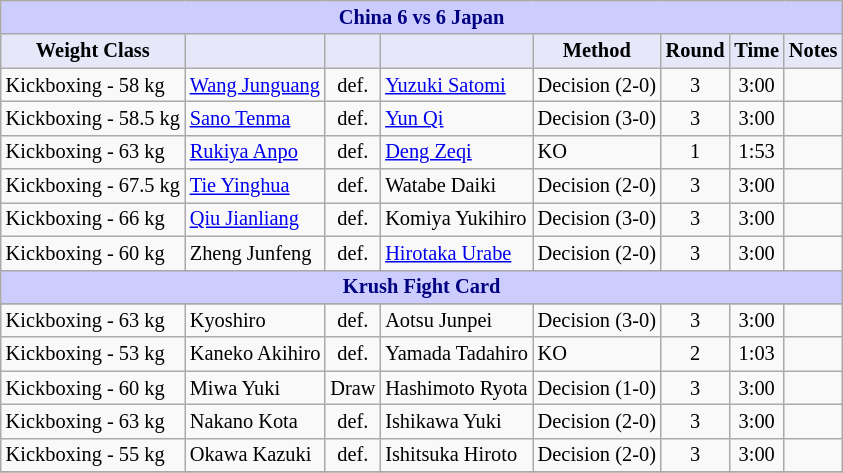<table class="wikitable" style="font-size: 85%;">
<tr>
<th colspan="8" style="background-color: #ccf; color: #000080; text-align: center;"><strong>China 6 vs 6 Japan</strong></th>
</tr>
<tr>
<th colspan="1" style="background-color: #E6E8FA; color: #000000; text-align: center;">Weight Class</th>
<th colspan="1" style="background-color: #E6E8FA; color: #000000; text-align: center;"></th>
<th colspan="1" style="background-color: #E6E8FA; color: #000000; text-align: center;"></th>
<th colspan="1" style="background-color: #E6E8FA; color: #000000; text-align: center;"></th>
<th colspan="1" style="background-color: #E6E8FA; color: #000000; text-align: center;">Method</th>
<th colspan="1" style="background-color: #E6E8FA; color: #000000; text-align: center;">Round</th>
<th colspan="1" style="background-color: #E6E8FA; color: #000000; text-align: center;">Time</th>
<th colspan="1" style="background-color: #E6E8FA; color: #000000; text-align: center;">Notes</th>
</tr>
<tr>
<td>Kickboxing - 58 kg</td>
<td> <a href='#'>Wang Junguang</a></td>
<td align=center>def.</td>
<td> <a href='#'>Yuzuki Satomi</a></td>
<td>Decision (2-0)</td>
<td align=center>3</td>
<td align=center>3:00</td>
<td></td>
</tr>
<tr>
<td>Kickboxing - 58.5 kg</td>
<td> <a href='#'>Sano Tenma</a></td>
<td align=center>def.</td>
<td> <a href='#'>Yun Qi</a></td>
<td>Decision (3-0)</td>
<td align=center>3</td>
<td align=center>3:00</td>
<td></td>
</tr>
<tr>
<td>Kickboxing - 63 kg</td>
<td> <a href='#'>Rukiya Anpo</a></td>
<td align=center>def.</td>
<td> <a href='#'>Deng Zeqi</a></td>
<td>KO</td>
<td align=center>1</td>
<td align=center>1:53</td>
<td></td>
</tr>
<tr>
<td>Kickboxing - 67.5 kg</td>
<td> <a href='#'>Tie Yinghua</a></td>
<td align=center>def.</td>
<td> Watabe Daiki</td>
<td>Decision (2-0)</td>
<td align=center>3</td>
<td align=center>3:00</td>
<td></td>
</tr>
<tr>
<td>Kickboxing - 66 kg</td>
<td> <a href='#'>Qiu Jianliang</a></td>
<td align=center>def.</td>
<td> Komiya Yukihiro</td>
<td>Decision (3-0)</td>
<td align=center>3</td>
<td align=center>3:00</td>
<td></td>
</tr>
<tr>
<td>Kickboxing - 60 kg</td>
<td> Zheng Junfeng</td>
<td align=center>def.</td>
<td> <a href='#'>Hirotaka Urabe</a></td>
<td>Decision (2-0)</td>
<td align=center>3</td>
<td align=center>3:00</td>
<td></td>
</tr>
<tr>
<th colspan="8" style="background-color: #ccf; color: #000080; text-align: center;"><strong>Krush Fight Card</strong></th>
</tr>
<tr>
</tr>
<tr>
<td>Kickboxing - 63 kg</td>
<td> Kyoshiro</td>
<td align=center>def.</td>
<td> Aotsu Junpei</td>
<td>Decision (3-0)</td>
<td align=center>3</td>
<td align=center>3:00</td>
<td></td>
</tr>
<tr>
<td>Kickboxing - 53 kg</td>
<td> Kaneko Akihiro</td>
<td align=center>def.</td>
<td> Yamada Tadahiro</td>
<td>KO</td>
<td align=center>2</td>
<td align=center>1:03</td>
<td></td>
</tr>
<tr>
<td>Kickboxing - 60 kg</td>
<td> Miwa Yuki</td>
<td align=center>Draw</td>
<td> Hashimoto Ryota</td>
<td>Decision (1-0)</td>
<td align=center>3</td>
<td align=center>3:00</td>
<td></td>
</tr>
<tr>
<td>Kickboxing - 63 kg</td>
<td> Nakano Kota</td>
<td align=center>def.</td>
<td> Ishikawa Yuki</td>
<td>Decision (2-0)</td>
<td align=center>3</td>
<td align=center>3:00</td>
<td></td>
</tr>
<tr>
<td>Kickboxing - 55 kg</td>
<td> Okawa Kazuki</td>
<td align=center>def.</td>
<td> Ishitsuka Hiroto</td>
<td>Decision (2-0)</td>
<td align=center>3</td>
<td align=center>3:00</td>
<td></td>
</tr>
<tr>
</tr>
</table>
